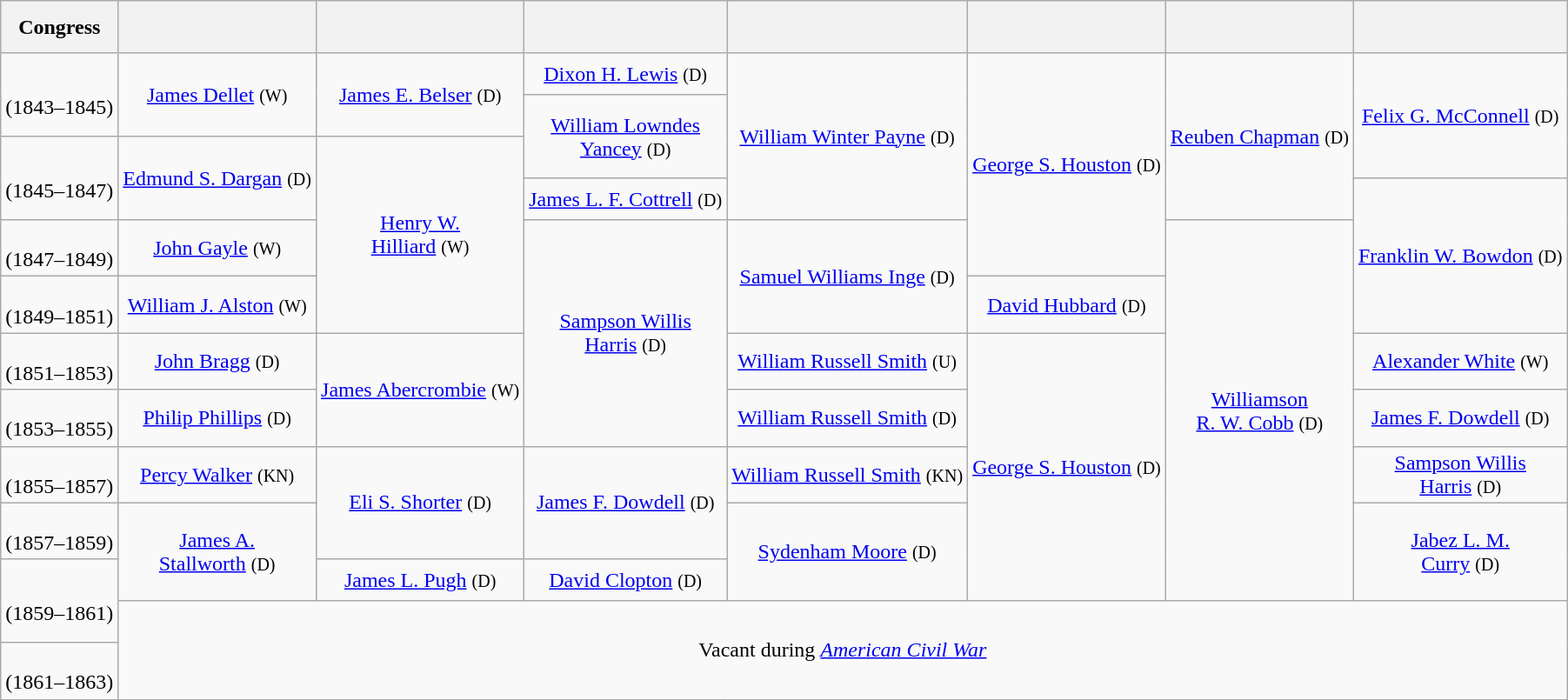<table class=wikitable style="text-align:center">
<tr style="height:2.5em">
<th>Congress</th>
<th></th>
<th></th>
<th></th>
<th></th>
<th></th>
<th></th>
<th></th>
</tr>
<tr style="height:2em">
<td rowspan=2><strong></strong><br>(1843–1845)</td>
<td rowspan=2 ><a href='#'>James Dellet</a> <small>(W)</small></td>
<td rowspan=2 ><a href='#'>James E. Belser</a> <small>(D)</small></td>
<td><a href='#'>Dixon H. Lewis</a> <small>(D)</small></td>
<td rowspan=4 ><a href='#'>William Winter Payne</a> <small>(D)</small></td>
<td rowspan=5 ><a href='#'>George S. Houston</a> <small>(D)</small></td>
<td rowspan=4 ><a href='#'>Reuben Chapman</a> <small>(D)</small></td>
<td rowspan=3 ><a href='#'>Felix G. McConnell</a> <small>(D)</small></td>
</tr>
<tr style="height:2em">
<td rowspan=2 ><a href='#'>William Lowndes<br>Yancey</a> <small>(D)</small></td>
</tr>
<tr style="height:2em">
<td rowspan=2><strong></strong><br>(1845–1847)</td>
<td rowspan=2 ><a href='#'>Edmund S. Dargan</a> <small>(D)</small></td>
<td rowspan=4 ><a href='#'>Henry W.<br>Hilliard</a> <small>(W)</small></td>
</tr>
<tr style="height:2em">
<td><a href='#'>James L. F. Cottrell</a> <small>(D)</small></td>
<td rowspan=3 ><a href='#'>Franklin W. Bowdon</a> <small>(D)</small></td>
</tr>
<tr style="height:2em">
<td><strong></strong><br>(1847–1849)</td>
<td><a href='#'>John Gayle</a> <small>(W)</small></td>
<td rowspan=4 ><a href='#'>Sampson Willis<br>Harris</a> <small>(D)</small></td>
<td rowspan=2 ><a href='#'>Samuel Williams Inge</a> <small>(D)</small></td>
<td rowspan=7 ><a href='#'>Williamson<br>R. W. Cobb</a> <small>(D)</small></td>
</tr>
<tr style="height:2em">
<td><strong></strong><br>(1849–1851)</td>
<td><a href='#'>William J. Alston</a> <small>(W)</small></td>
<td><a href='#'>David Hubbard</a> <small>(D)</small></td>
</tr>
<tr style="height:2em">
<td><strong></strong><br>(1851–1853)</td>
<td><a href='#'>John Bragg</a> <small>(D)</small></td>
<td rowspan=2 ><a href='#'>James Abercrombie</a> <small>(W)</small></td>
<td><a href='#'>William Russell Smith</a> <small>(U)</small></td>
<td rowspan=5 ><a href='#'>George S. Houston</a> <small>(D)</small></td>
<td><a href='#'>Alexander White</a> <small>(W)</small></td>
</tr>
<tr style="height:2em">
<td><strong></strong><br>(1853–1855)</td>
<td><a href='#'>Philip Phillips</a> <small>(D)</small></td>
<td><a href='#'>William Russell Smith</a> <small>(D)</small></td>
<td><a href='#'>James F. Dowdell</a> <small>(D)</small></td>
</tr>
<tr style="height:2em">
<td><strong></strong><br>(1855–1857)</td>
<td><a href='#'>Percy Walker</a> <small>(KN)</small></td>
<td rowspan=2 ><a href='#'>Eli S. Shorter</a> <small>(D)</small></td>
<td rowspan=2 ><a href='#'>James F. Dowdell</a> <small>(D)</small></td>
<td><a href='#'>William Russell Smith</a> <small>(KN)</small></td>
<td><a href='#'>Sampson Willis<br>Harris</a> <small>(D)</small></td>
</tr>
<tr style="height:2em">
<td><strong></strong><br>(1857–1859)</td>
<td rowspan=2 ><a href='#'>James A.<br>Stallworth</a> <small>(D)</small></td>
<td rowspan=2 ><a href='#'>Sydenham Moore</a> <small>(D)</small></td>
<td rowspan=2 ><a href='#'>Jabez L. M. <br>Curry</a> <small>(D)</small></td>
</tr>
<tr style="height:2em">
<td rowspan=2><strong></strong><br>(1859–1861)</td>
<td><a href='#'>James L. Pugh</a> <small>(D)</small></td>
<td><a href='#'>David Clopton</a> <small>(D)</small></td>
</tr>
<tr style="height:2em">
<td rowspan=2 colspan=7>Vacant during <em><a href='#'>American Civil War</a></em></td>
</tr>
<tr style="height:2em">
<td><strong></strong><br>(1861–1863)</td>
</tr>
</table>
